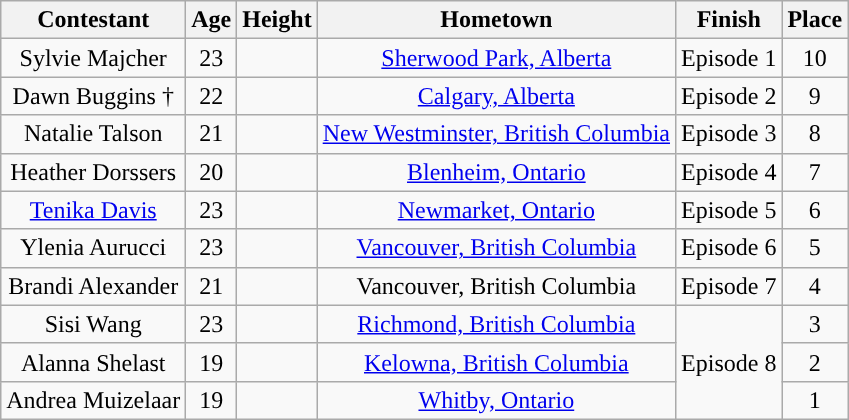<table class="wikitable sortable" style="text-align:center;">
<tr>
<th>Contestant</th>
<th>Age</th>
<th>Height</th>
<th>Hometown</th>
<th>Finish</th>
<th>Place</th>
</tr>
<tr>
<td>Sylvie Majcher</td>
<td>23</td>
<td></td>
<td><a href='#'>Sherwood Park, Alberta</a></td>
<td>Episode 1</td>
<td>10</td>
</tr>
<tr>
<td>Dawn Buggins †</td>
<td>22</td>
<td></td>
<td><a href='#'>Calgary, Alberta</a></td>
<td>Episode 2</td>
<td>9</td>
</tr>
<tr>
<td>Natalie Talson</td>
<td>21</td>
<td></td>
<td><a href='#'>New Westminster, British Columbia</a></td>
<td>Episode 3</td>
<td>8</td>
</tr>
<tr>
<td>Heather Dorssers</td>
<td>20</td>
<td></td>
<td><a href='#'>Blenheim, Ontario</a></td>
<td>Episode 4</td>
<td>7</td>
</tr>
<tr>
<td><a href='#'>Tenika Davis</a></td>
<td>23</td>
<td></td>
<td><a href='#'>Newmarket, Ontario</a></td>
<td>Episode 5</td>
<td>6</td>
</tr>
<tr>
<td>Ylenia Aurucci</td>
<td>23</td>
<td></td>
<td><a href='#'>Vancouver, British Columbia</a></td>
<td>Episode 6</td>
<td>5</td>
</tr>
<tr>
<td>Brandi Alexander</td>
<td>21</td>
<td></td>
<td>Vancouver, British Columbia</td>
<td>Episode 7</td>
<td>4</td>
</tr>
<tr>
<td>Sisi Wang</td>
<td>23</td>
<td></td>
<td><a href='#'>Richmond, British Columbia</a></td>
<td rowspan="3">Episode 8</td>
<td>3</td>
</tr>
<tr>
<td>Alanna Shelast</td>
<td>19</td>
<td></td>
<td><a href='#'>Kelowna, British Columbia</a></td>
<td>2</td>
</tr>
<tr>
<td>Andrea Muizelaar</td>
<td>19</td>
<td></td>
<td><a href='#'>Whitby, Ontario</a></td>
<td>1</td>
</tr>
</table>
